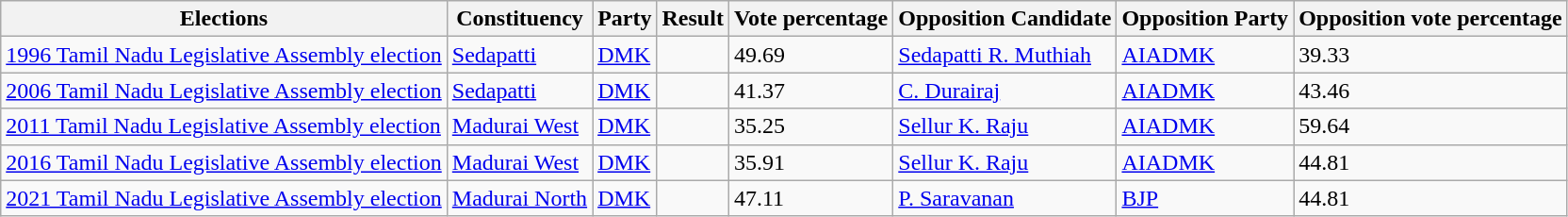<table class="wikitable sortable">
<tr>
<th>Elections</th>
<th>Constituency</th>
<th>Party</th>
<th>Result</th>
<th>Vote percentage</th>
<th>Opposition Candidate</th>
<th>Opposition Party</th>
<th>Opposition vote percentage</th>
</tr>
<tr>
<td><a href='#'>1996 Tamil Nadu Legislative Assembly election</a></td>
<td><a href='#'>Sedapatti</a></td>
<td><a href='#'>DMK</a></td>
<td></td>
<td>49.69</td>
<td><a href='#'>Sedapatti R. Muthiah</a></td>
<td><a href='#'>AIADMK</a></td>
<td>39.33</td>
</tr>
<tr>
<td><a href='#'>2006 Tamil Nadu Legislative Assembly election</a></td>
<td><a href='#'>Sedapatti</a></td>
<td><a href='#'>DMK</a></td>
<td></td>
<td>41.37</td>
<td><a href='#'>C. Durairaj</a></td>
<td><a href='#'>AIADMK</a></td>
<td>43.46</td>
</tr>
<tr>
<td><a href='#'>2011 Tamil Nadu Legislative Assembly election</a></td>
<td><a href='#'>Madurai West</a></td>
<td><a href='#'>DMK</a></td>
<td></td>
<td>35.25</td>
<td><a href='#'>Sellur K. Raju</a></td>
<td><a href='#'>AIADMK</a></td>
<td>59.64</td>
</tr>
<tr>
<td><a href='#'>2016 Tamil Nadu Legislative Assembly election</a></td>
<td><a href='#'>Madurai West</a></td>
<td><a href='#'>DMK</a></td>
<td></td>
<td>35.91</td>
<td><a href='#'>Sellur K. Raju</a></td>
<td><a href='#'>AIADMK</a></td>
<td>44.81</td>
</tr>
<tr>
<td><a href='#'>2021 Tamil Nadu Legislative Assembly election</a></td>
<td><a href='#'>Madurai North</a></td>
<td><a href='#'>DMK</a></td>
<td></td>
<td>47.11</td>
<td><a href='#'>P. Saravanan</a></td>
<td><a href='#'>BJP</a></td>
<td>44.81</td>
</tr>
</table>
